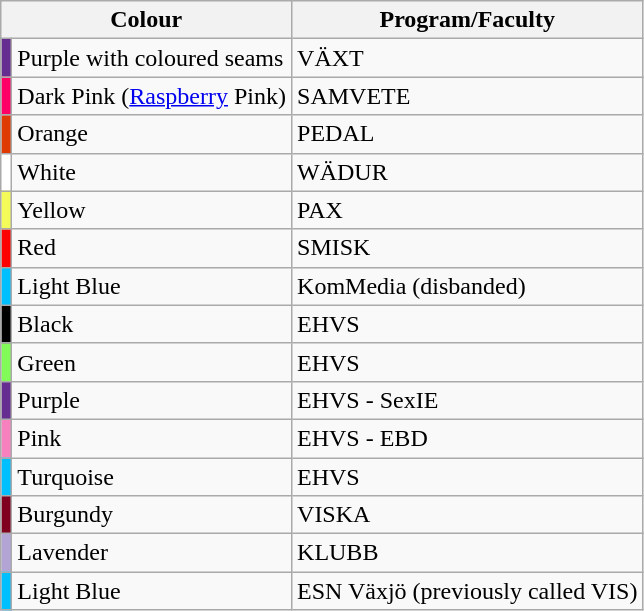<table class=wikitable>
<tr>
<th colspan=2>Colour</th>
<th>Program/Faculty</th>
</tr>
<tr>
<td style="background:#652D90"></td>
<td>Purple with coloured seams</td>
<td>VÄXT</td>
</tr>
<tr>
<td style="background:#FF0066"></td>
<td>Dark Pink (<a href='#'>Raspberry</a> Pink)</td>
<td>SAMVETE</td>
</tr>
<tr>
<td style="background:#DF3A01"></td>
<td>Orange</td>
<td>PEDAL</td>
</tr>
<tr>
<td style="background:#FFFFFF"></td>
<td>White</td>
<td>WÄDUR</td>
</tr>
<tr>
<td style="background:#F4FA58"></td>
<td>Yellow</td>
<td>PAX</td>
</tr>
<tr>
<td style="background:#FF0000"></td>
<td>Red</td>
<td>SMISK</td>
</tr>
<tr>
<td style="background:#00BFFF"></td>
<td>Light Blue</td>
<td>KomMedia (disbanded) </td>
</tr>
<tr>
<td style="background:#000000"></td>
<td>Black</td>
<td>EHVS</td>
</tr>
<tr>
<td style="background:#82FA58"></td>
<td>Green</td>
<td>EHVS</td>
</tr>
<tr>
<td style="background:#652D90"></td>
<td>Purple</td>
<td>EHVS - SexIE</td>
</tr>
<tr>
<td style="background:#F781BE"></td>
<td>Pink</td>
<td>EHVS - EBD</td>
</tr>
<tr>
<td style="background:#00BFFF"></td>
<td>Turquoise</td>
<td>EHVS</td>
</tr>
<tr>
<td style="background:#800020"></td>
<td>Burgundy</td>
<td>VISKA</td>
</tr>
<tr>
<td style="background:#B2A4D4"></td>
<td>Lavender</td>
<td>KLUBB</td>
</tr>
<tr>
<td style="background:#00BFFF"></td>
<td>Light Blue </td>
<td>ESN Växjö (previously called VIS)</td>
</tr>
</table>
